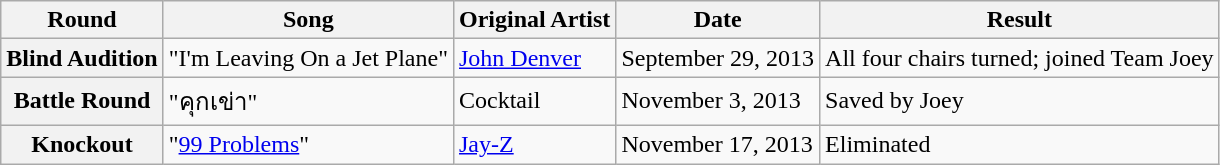<table class="wikitable">
<tr>
<th>Round</th>
<th>Song</th>
<th>Original Artist</th>
<th>Date</th>
<th>Result</th>
</tr>
<tr>
<th>Blind Audition</th>
<td>"I'm Leaving On a Jet Plane"</td>
<td><a href='#'>John Denver</a></td>
<td>September 29, 2013</td>
<td>All four chairs turned; joined Team Joey</td>
</tr>
<tr>
<th>Battle Round</th>
<td>"คุกเข่า"</td>
<td>Cocktail</td>
<td>November 3, 2013</td>
<td>Saved by Joey</td>
</tr>
<tr>
<th>Knockout</th>
<td>"<a href='#'>99 Problems</a>"</td>
<td><a href='#'>Jay-Z</a></td>
<td>November 17, 2013</td>
<td>Eliminated</td>
</tr>
</table>
